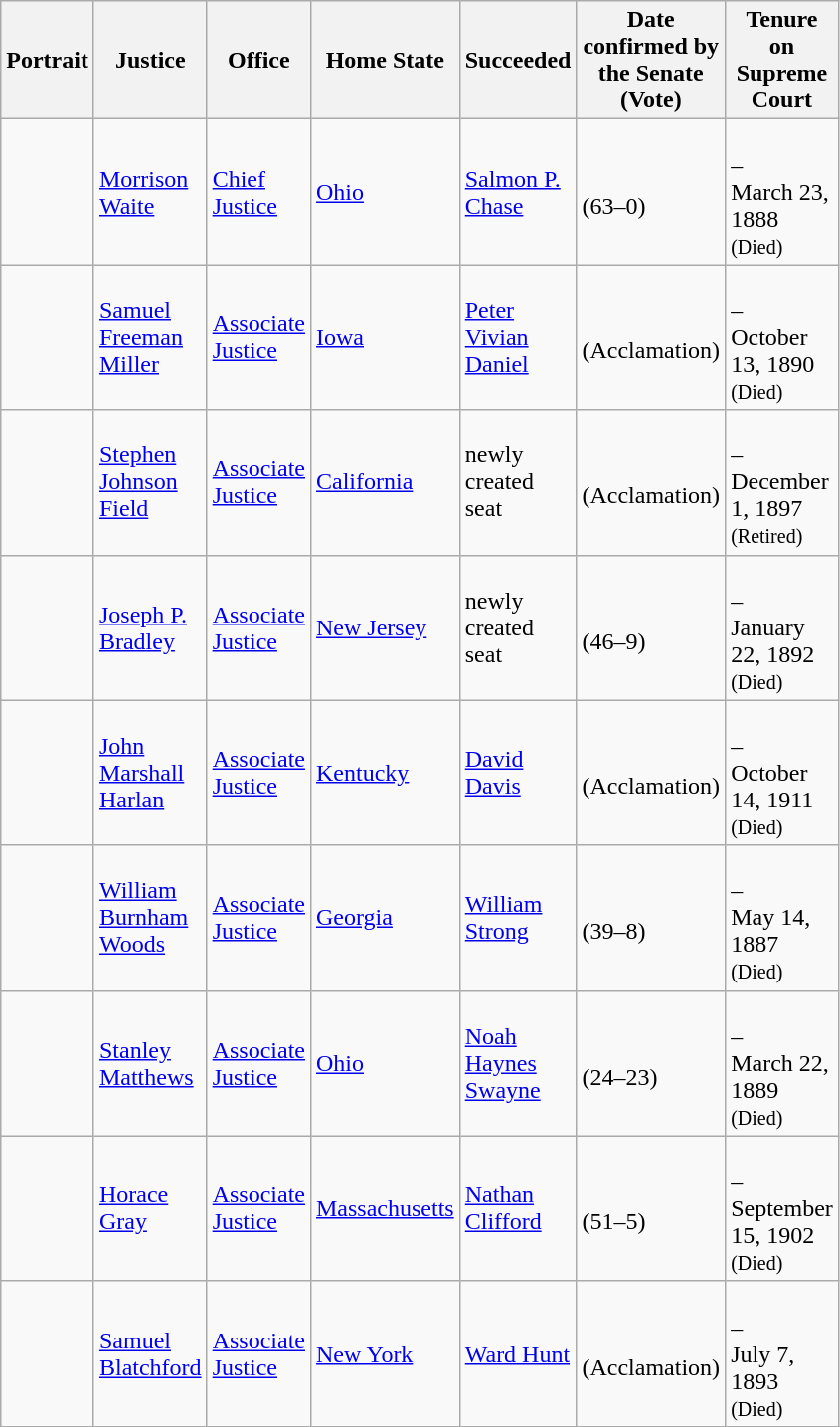<table class="wikitable sortable">
<tr>
<th scope="col" style="width: 10px;">Portrait</th>
<th scope="col" style="width: 10px;">Justice</th>
<th scope="col" style="width: 10px;">Office</th>
<th scope="col" style="width: 10px;">Home State</th>
<th scope="col" style="width: 10px;">Succeeded</th>
<th scope="col" style="width: 10px;">Date confirmed by the Senate<br>(Vote)</th>
<th scope="col" style="width: 10px;">Tenure on Supreme Court</th>
</tr>
<tr>
<td></td>
<td><a href='#'>Morrison Waite</a></td>
<td><a href='#'>Chief Justice</a></td>
<td><a href='#'>Ohio</a></td>
<td><a href='#'>Salmon P. Chase</a></td>
<td><br>(63–0)</td>
<td><br>–<br>March 23, 1888<br><small>(Died)</small></td>
</tr>
<tr>
<td></td>
<td><a href='#'>Samuel Freeman Miller</a></td>
<td><a href='#'>Associate Justice</a></td>
<td><a href='#'>Iowa</a></td>
<td><a href='#'>Peter Vivian Daniel</a></td>
<td><br>(Acclamation)</td>
<td><br>–<br>October 13, 1890<br><small>(Died)</small></td>
</tr>
<tr>
<td></td>
<td><a href='#'>Stephen Johnson Field</a></td>
<td><a href='#'>Associate Justice</a></td>
<td><a href='#'>California</a></td>
<td>newly created seat</td>
<td><br>(Acclamation)</td>
<td><br>–<br>December 1, 1897<br><small>(Retired)</small></td>
</tr>
<tr>
<td></td>
<td><a href='#'>Joseph P. Bradley</a></td>
<td><a href='#'>Associate Justice</a></td>
<td><a href='#'>New Jersey</a></td>
<td>newly created seat</td>
<td><br>(46–9)</td>
<td><br>–<br>January 22, 1892<br><small>(Died)</small></td>
</tr>
<tr>
<td></td>
<td><a href='#'>John Marshall Harlan</a></td>
<td><a href='#'>Associate Justice</a></td>
<td><a href='#'>Kentucky</a></td>
<td><a href='#'>David Davis</a></td>
<td><br>(Acclamation)</td>
<td><br>–<br>October 14, 1911<br><small>(Died)</small></td>
</tr>
<tr>
<td></td>
<td><a href='#'>William Burnham Woods</a></td>
<td><a href='#'>Associate Justice</a></td>
<td><a href='#'>Georgia</a></td>
<td><a href='#'>William Strong</a></td>
<td><br>(39–8)</td>
<td><br>–<br>May 14, 1887<br><small>(Died)</small></td>
</tr>
<tr>
<td></td>
<td><a href='#'>Stanley Matthews</a></td>
<td><a href='#'>Associate Justice</a></td>
<td><a href='#'>Ohio</a></td>
<td><a href='#'>Noah Haynes Swayne</a></td>
<td><br>(24–23)</td>
<td><br>–<br>March 22, 1889<br><small>(Died)</small></td>
</tr>
<tr>
<td></td>
<td><a href='#'>Horace Gray</a></td>
<td><a href='#'>Associate Justice</a></td>
<td><a href='#'>Massachusetts</a></td>
<td><a href='#'>Nathan Clifford</a></td>
<td><br>(51–5)</td>
<td><br>–<br>September 15, 1902<br><small>(Died)</small></td>
</tr>
<tr>
<td></td>
<td><a href='#'>Samuel Blatchford</a></td>
<td><a href='#'>Associate Justice</a></td>
<td><a href='#'>New York</a></td>
<td><a href='#'>Ward Hunt</a></td>
<td><br>(Acclamation)</td>
<td><br>–<br>July 7, 1893<br><small>(Died)</small></td>
</tr>
<tr>
</tr>
</table>
